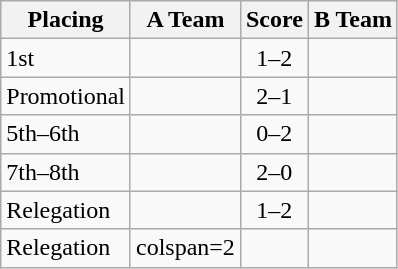<table class=wikitable style="border:1px solid #AAAAAA;">
<tr>
<th>Placing</th>
<th>A Team</th>
<th>Score</th>
<th>B Team</th>
</tr>
<tr>
<td>1st</td>
<td></td>
<td align="center">1–2</td>
<td><strong></strong></td>
</tr>
<tr>
<td>Promotional</td>
<td><strong></strong></td>
<td align="center">2–1</td>
<td></td>
</tr>
<tr>
<td>5th–6th</td>
<td></td>
<td align="center">0–2</td>
<td><strong></strong></td>
</tr>
<tr>
<td>7th–8th</td>
<td><strong></strong></td>
<td align="center">2–0</td>
<td></td>
</tr>
<tr>
<td>Relegation</td>
<td></td>
<td align="center">1–2</td>
<td><strong></strong></td>
</tr>
<tr>
<td>Relegation</td>
<td>colspan=2 </td>
<td></td>
</tr>
</table>
